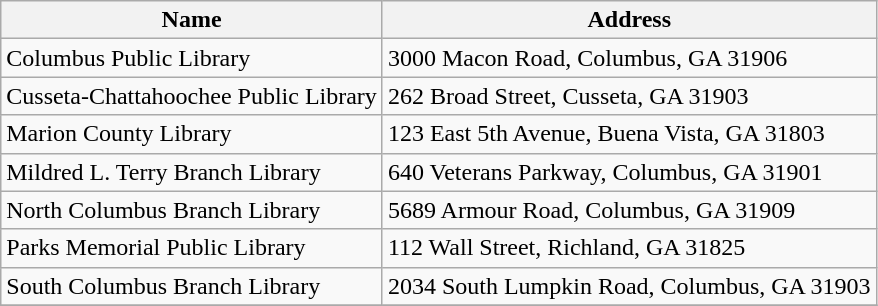<table class="wikitable">
<tr>
<th>Name</th>
<th>Address</th>
</tr>
<tr>
<td>Columbus Public Library</td>
<td>3000 Macon Road, Columbus, GA 31906</td>
</tr>
<tr>
<td>Cusseta-Chattahoochee Public Library</td>
<td>262 Broad Street, Cusseta, GA 31903</td>
</tr>
<tr>
<td>Marion County Library</td>
<td>123 East 5th Avenue, Buena Vista, GA 31803</td>
</tr>
<tr>
<td>Mildred L. Terry Branch Library</td>
<td>640 Veterans Parkway, Columbus, GA 31901</td>
</tr>
<tr>
<td>North Columbus Branch Library</td>
<td>5689 Armour Road, Columbus, GA 31909</td>
</tr>
<tr>
<td>Parks Memorial Public Library</td>
<td>112 Wall Street, Richland, GA 31825</td>
</tr>
<tr>
<td>South Columbus Branch Library</td>
<td>2034 South Lumpkin Road, Columbus, GA 31903</td>
</tr>
<tr>
</tr>
</table>
